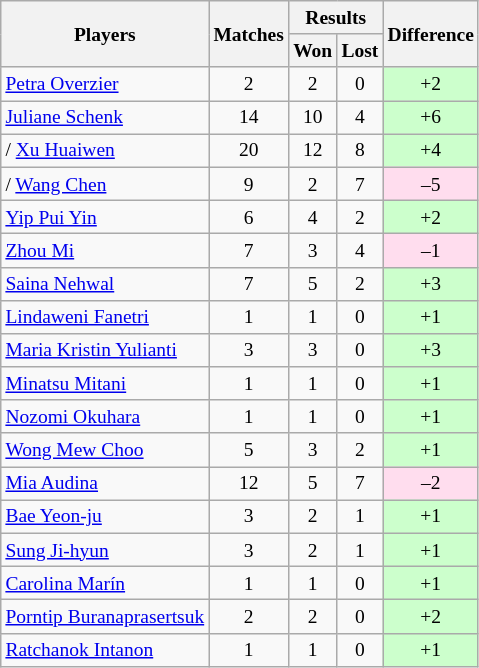<table class=wikitable style="text-align:center; font-size:small">
<tr>
<th rowspan="2">Players</th>
<th rowspan="2">Matches</th>
<th colspan="2">Results</th>
<th rowspan="2">Difference</th>
</tr>
<tr>
<th>Won</th>
<th>Lost</th>
</tr>
<tr>
<td align="left"> <a href='#'>Petra Overzier</a></td>
<td>2</td>
<td>2</td>
<td>0</td>
<td bgcolor="#ccffcc">+2</td>
</tr>
<tr>
<td align="left"> <a href='#'>Juliane Schenk</a></td>
<td>14</td>
<td>10</td>
<td>4</td>
<td bgcolor="#ccffcc">+6</td>
</tr>
<tr>
<td align="left">/ <a href='#'>Xu Huaiwen</a></td>
<td>20</td>
<td>12</td>
<td>8</td>
<td bgcolor="#ccffcc">+4</td>
</tr>
<tr>
<td align="left">/ <a href='#'>Wang Chen</a></td>
<td>9</td>
<td>2</td>
<td>7</td>
<td bgcolor="#ffddee">–5</td>
</tr>
<tr>
<td align="left"> <a href='#'>Yip Pui Yin</a></td>
<td>6</td>
<td>4</td>
<td>2</td>
<td bgcolor="#ccffcc">+2</td>
</tr>
<tr>
<td align="left"> <a href='#'>Zhou Mi</a></td>
<td>7</td>
<td>3</td>
<td>4</td>
<td bgcolor="#ffddee">–1</td>
</tr>
<tr>
<td align="left"> <a href='#'>Saina Nehwal</a></td>
<td>7</td>
<td>5</td>
<td>2</td>
<td bgcolor="#ccffcc">+3</td>
</tr>
<tr>
<td align="left"> <a href='#'>Lindaweni Fanetri</a></td>
<td>1</td>
<td>1</td>
<td>0</td>
<td bgcolor="#ccffcc">+1</td>
</tr>
<tr>
<td align="left"> <a href='#'>Maria Kristin Yulianti</a></td>
<td>3</td>
<td>3</td>
<td>0</td>
<td bgcolor="#ccffcc">+3</td>
</tr>
<tr>
<td align="left"> <a href='#'>Minatsu Mitani</a></td>
<td>1</td>
<td>1</td>
<td>0</td>
<td bgcolor="#ccffcc">+1</td>
</tr>
<tr>
<td align="left"> <a href='#'>Nozomi Okuhara</a></td>
<td>1</td>
<td>1</td>
<td>0</td>
<td bgcolor="#ccffcc">+1</td>
</tr>
<tr>
<td align="left"> <a href='#'>Wong Mew Choo</a></td>
<td>5</td>
<td>3</td>
<td>2</td>
<td bgcolor="#ccffcc">+1</td>
</tr>
<tr>
<td align="left"> <a href='#'>Mia Audina</a></td>
<td>12</td>
<td>5</td>
<td>7</td>
<td bgcolor="#ffddee">–2</td>
</tr>
<tr>
<td align="left"> <a href='#'>Bae Yeon-ju</a></td>
<td>3</td>
<td>2</td>
<td>1</td>
<td bgcolor="#ccffcc">+1</td>
</tr>
<tr>
<td align="left"> <a href='#'>Sung Ji-hyun</a></td>
<td>3</td>
<td>2</td>
<td>1</td>
<td bgcolor="#ccffcc">+1</td>
</tr>
<tr>
<td align="left"> <a href='#'>Carolina Marín</a></td>
<td>1</td>
<td>1</td>
<td>0</td>
<td bgcolor="#ccffcc">+1</td>
</tr>
<tr>
<td align="left"> <a href='#'>Porntip Buranaprasertsuk</a></td>
<td>2</td>
<td>2</td>
<td>0</td>
<td bgcolor="#ccffcc">+2</td>
</tr>
<tr>
<td align="left"> <a href='#'>Ratchanok Intanon</a></td>
<td>1</td>
<td>1</td>
<td>0</td>
<td bgcolor="#ccffcc">+1</td>
</tr>
</table>
